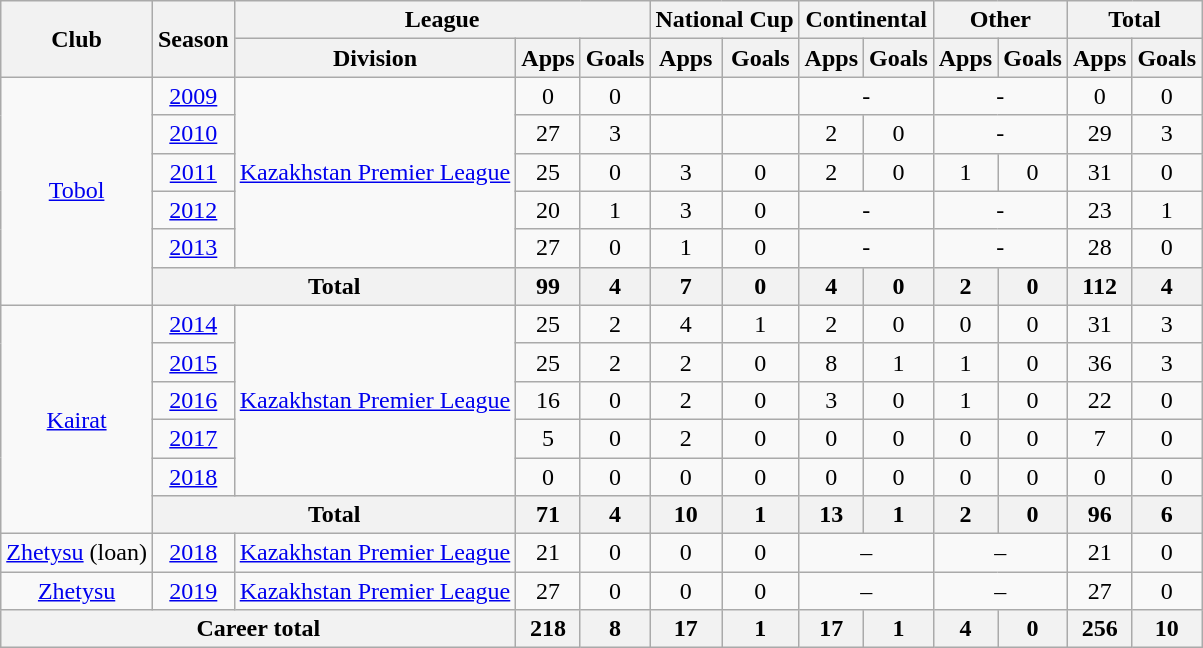<table class="wikitable" style="text-align: center;">
<tr>
<th rowspan="2">Club</th>
<th rowspan="2">Season</th>
<th colspan="3">League</th>
<th colspan="2">National Cup</th>
<th colspan="2">Continental</th>
<th colspan="2">Other</th>
<th colspan="2">Total</th>
</tr>
<tr>
<th>Division</th>
<th>Apps</th>
<th>Goals</th>
<th>Apps</th>
<th>Goals</th>
<th>Apps</th>
<th>Goals</th>
<th>Apps</th>
<th>Goals</th>
<th>Apps</th>
<th>Goals</th>
</tr>
<tr>
<td rowspan="6" valign="center"><a href='#'>Tobol</a></td>
<td><a href='#'>2009</a></td>
<td rowspan="5" valign="center"><a href='#'>Kazakhstan Premier League</a></td>
<td>0</td>
<td>0</td>
<td></td>
<td></td>
<td colspan="2">-</td>
<td colspan="2">-</td>
<td>0</td>
<td>0</td>
</tr>
<tr>
<td><a href='#'>2010</a></td>
<td>27</td>
<td>3</td>
<td></td>
<td></td>
<td>2</td>
<td>0</td>
<td colspan="2">-</td>
<td>29</td>
<td>3</td>
</tr>
<tr>
<td><a href='#'>2011</a></td>
<td>25</td>
<td>0</td>
<td>3</td>
<td>0</td>
<td>2</td>
<td>0</td>
<td>1</td>
<td>0</td>
<td>31</td>
<td>0</td>
</tr>
<tr>
<td><a href='#'>2012</a></td>
<td>20</td>
<td>1</td>
<td>3</td>
<td>0</td>
<td colspan="2">-</td>
<td colspan="2">-</td>
<td>23</td>
<td>1</td>
</tr>
<tr>
<td><a href='#'>2013</a></td>
<td>27</td>
<td>0</td>
<td>1</td>
<td>0</td>
<td colspan="2">-</td>
<td colspan="2">-</td>
<td>28</td>
<td>0</td>
</tr>
<tr>
<th colspan="2">Total</th>
<th>99</th>
<th>4</th>
<th>7</th>
<th>0</th>
<th>4</th>
<th>0</th>
<th>2</th>
<th>0</th>
<th>112</th>
<th>4</th>
</tr>
<tr>
<td rowspan="6" valign="center"><a href='#'>Kairat</a></td>
<td><a href='#'>2014</a></td>
<td rowspan="5" valign="center"><a href='#'>Kazakhstan Premier League</a></td>
<td>25</td>
<td>2</td>
<td>4</td>
<td>1</td>
<td>2</td>
<td>0</td>
<td>0</td>
<td>0</td>
<td>31</td>
<td>3</td>
</tr>
<tr>
<td><a href='#'>2015</a></td>
<td>25</td>
<td>2</td>
<td>2</td>
<td>0</td>
<td>8</td>
<td>1</td>
<td>1</td>
<td>0</td>
<td>36</td>
<td>3</td>
</tr>
<tr>
<td><a href='#'>2016</a></td>
<td>16</td>
<td>0</td>
<td>2</td>
<td>0</td>
<td>3</td>
<td>0</td>
<td>1</td>
<td>0</td>
<td>22</td>
<td>0</td>
</tr>
<tr>
<td><a href='#'>2017</a></td>
<td>5</td>
<td>0</td>
<td>2</td>
<td>0</td>
<td>0</td>
<td>0</td>
<td>0</td>
<td>0</td>
<td>7</td>
<td>0</td>
</tr>
<tr>
<td><a href='#'>2018</a></td>
<td>0</td>
<td>0</td>
<td>0</td>
<td>0</td>
<td>0</td>
<td>0</td>
<td>0</td>
<td>0</td>
<td>0</td>
<td>0</td>
</tr>
<tr>
<th colspan="2">Total</th>
<th>71</th>
<th>4</th>
<th>10</th>
<th>1</th>
<th>13</th>
<th>1</th>
<th>2</th>
<th>0</th>
<th>96</th>
<th>6</th>
</tr>
<tr>
<td><a href='#'>Zhetysu</a> (loan)</td>
<td><a href='#'>2018</a></td>
<td><a href='#'>Kazakhstan Premier League</a></td>
<td>21</td>
<td>0</td>
<td>0</td>
<td>0</td>
<td colspan="2">–</td>
<td colspan="2">–</td>
<td>21</td>
<td>0</td>
</tr>
<tr>
<td><a href='#'>Zhetysu</a></td>
<td><a href='#'>2019</a></td>
<td><a href='#'>Kazakhstan Premier League</a></td>
<td>27</td>
<td>0</td>
<td>0</td>
<td>0</td>
<td colspan="2">–</td>
<td colspan="2">–</td>
<td>27</td>
<td>0</td>
</tr>
<tr>
<th colspan="3">Career total</th>
<th>218</th>
<th>8</th>
<th>17</th>
<th>1</th>
<th>17</th>
<th>1</th>
<th>4</th>
<th>0</th>
<th>256</th>
<th>10</th>
</tr>
</table>
